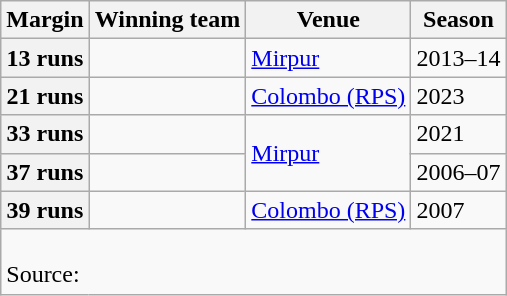<table class="wikitable">
<tr>
<th align="center"><strong>Margin</strong></th>
<th align="center"><strong>Winning team</strong></th>
<th align="center"><strong>Venue</strong></th>
<th align="center"><strong>Season</strong></th>
</tr>
<tr>
<th>13 runs</th>
<td></td>
<td><a href='#'>Mirpur</a></td>
<td>2013–14</td>
</tr>
<tr>
<th>21 runs</th>
<td></td>
<td><a href='#'>Colombo (RPS)</a></td>
<td>2023</td>
</tr>
<tr>
<th>33 runs</th>
<td></td>
<td rowspan=2><a href='#'>Mirpur</a></td>
<td>2021</td>
</tr>
<tr>
<th>37 runs</th>
<td></td>
<td>2006–07</td>
</tr>
<tr>
<th>39 runs</th>
<td></td>
<td><a href='#'>Colombo (RPS)</a></td>
<td>2007</td>
</tr>
<tr>
<td colspan="5"><br>Source:</td>
</tr>
</table>
